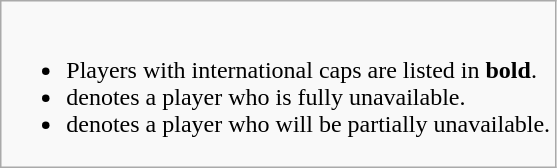<table class="wikitable">
<tr>
<td><br><ul><li>Players with international caps are listed in <strong>bold</strong>.</li><li> denotes a player who is fully unavailable.</li><li> denotes a player who will be partially unavailable.</li></ul></td>
</tr>
</table>
